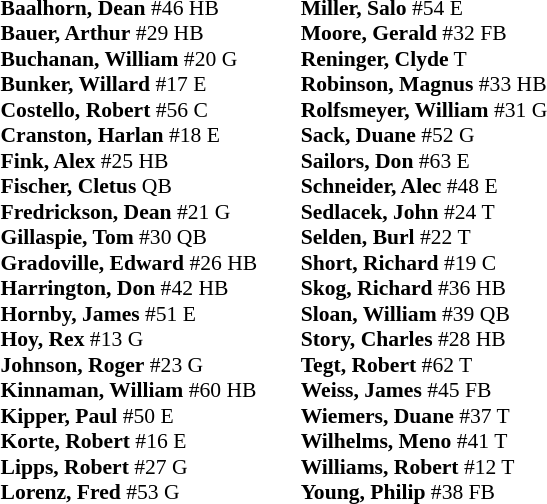<table class="toccolours" style="border-collapse:collapse; font-size:90%;">
<tr>
<td colspan="7" align="center"></td>
</tr>
<tr>
<td colspan=7 align="right"></td>
</tr>
<tr>
<td valign="top"><br><strong>Baalhorn, Dean</strong> #46 HB<br>
<strong>Bauer, Arthur</strong> #29 HB<br>
<strong>Buchanan, William</strong> #20 G<br>
<strong>Bunker, Willard</strong> #17 E<br>
<strong>Costello, Robert</strong> #56 C<br>
<strong>Cranston, Harlan</strong> #18 E<br>
<strong>Fink, Alex</strong> #25 HB<br>
<strong>Fischer, Cletus</strong>  QB<br>
<strong>Fredrickson, Dean</strong> #21 G<br>
<strong>Gillaspie, Tom</strong> #30 QB<br>
<strong>Gradoville, Edward</strong> #26 HB<br>
<strong>Harrington, Don</strong> #42 HB<br>
<strong>Hornby, James</strong> #51 E<br>
<strong>Hoy, Rex</strong> #13 G<br>
<strong>Johnson, Roger</strong> #23 G<br>
<strong>Kinnaman, William</strong> #60 HB<br>
<strong>Kipper, Paul</strong> #50 E<br>
<strong>Korte, Robert</strong> #16 E<br>
<strong>Lipps, Robert</strong> #27 G<br>
<strong>Lorenz, Fred</strong> #53 G</td>
<td width="25"> </td>
<td valign="top"><br><strong>Miller, Salo</strong> #54 E<br>
<strong>Moore, Gerald</strong> #32 FB<br>
<strong>Reninger, Clyde</strong>  T<br>
<strong>Robinson, Magnus</strong> #33 HB<br>
<strong>Rolfsmeyer, William</strong> #31 G<br>
<strong>Sack, Duane</strong> #52 G<br>
<strong>Sailors, Don</strong> #63 E<br>
<strong>Schneider, Alec</strong> #48 E<br>
<strong>Sedlacek, John</strong> #24 T<br>
<strong>Selden, Burl</strong> #22 T<br>
<strong>Short, Richard</strong> #19 C<br>
<strong>Skog, Richard</strong> #36 HB<br>
<strong>Sloan, William</strong> #39 QB<br>
<strong>Story, Charles</strong> #28 HB<br>
<strong>Tegt, Robert</strong> #62 T<br>
<strong>Weiss, James</strong> #45 FB<br>
<strong>Wiemers, Duane</strong> #37 T<br>
<strong>Wilhelms, Meno</strong> #41 T<br>
<strong>Williams, Robert</strong> #12 T<br>
<strong>Young, Philip</strong> #38 FB</td>
</tr>
</table>
